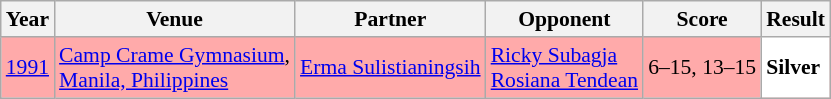<table class="sortable wikitable" style="font-size: 90%;">
<tr>
<th>Year</th>
<th>Venue</th>
<th>Partner</th>
<th>Opponent</th>
<th>Score</th>
<th>Result</th>
</tr>
<tr style="background:#FFAAAA">
<td align="center"><a href='#'>1991</a></td>
<td align="left"><a href='#'>Camp Crame Gymnasium</a>,<br><a href='#'>Manila, Philippines</a></td>
<td align="left"> <a href='#'>Erma Sulistianingsih</a></td>
<td align="left"> <a href='#'>Ricky Subagja</a> <br>  <a href='#'>Rosiana Tendean</a></td>
<td align="left">6–15, 13–15</td>
<td style="text-align:left; background:white"> <strong>Silver</strong></td>
</tr>
</table>
